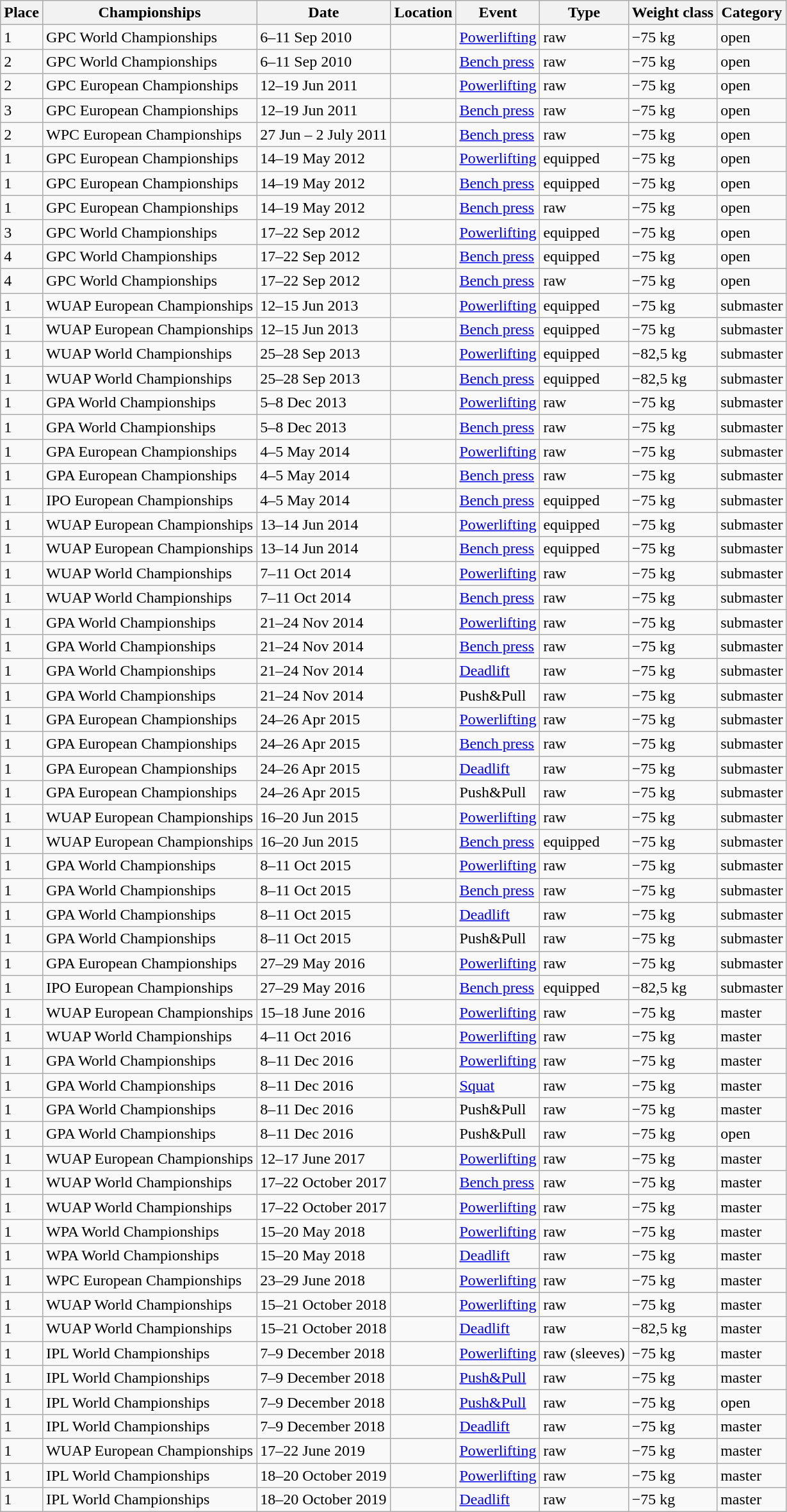<table class="wikitable">
<tr>
<th>Place</th>
<th>Championships</th>
<th>Date</th>
<th>Location</th>
<th>Event</th>
<th>Type</th>
<th>Weight class</th>
<th>Category</th>
</tr>
<tr>
<td>1</td>
<td>GPC World Championships</td>
<td>6–11 Sep 2010</td>
<td> </td>
<td><a href='#'>Powerlifting</a></td>
<td>raw</td>
<td>−75 kg</td>
<td>open</td>
</tr>
<tr>
<td>2</td>
<td>GPC World Championships</td>
<td>6–11 Sep 2010</td>
<td> </td>
<td><a href='#'>Bench press</a></td>
<td>raw</td>
<td>−75 kg</td>
<td>open</td>
</tr>
<tr>
<td>2</td>
<td>GPC European Championships</td>
<td>12–19 Jun 2011</td>
<td> </td>
<td><a href='#'>Powerlifting</a></td>
<td>raw</td>
<td>−75 kg</td>
<td>open</td>
</tr>
<tr>
<td>3</td>
<td>GPC European Championships</td>
<td>12–19 Jun 2011</td>
<td> </td>
<td><a href='#'>Bench press</a></td>
<td>raw</td>
<td>−75 kg</td>
<td>open</td>
</tr>
<tr>
<td>2</td>
<td>WPC European Championships</td>
<td>27 Jun – 2 July 2011</td>
<td> </td>
<td><a href='#'>Bench press</a></td>
<td>raw</td>
<td>−75 kg</td>
<td>open</td>
</tr>
<tr>
<td>1</td>
<td>GPC European Championships</td>
<td>14–19 May 2012</td>
<td> </td>
<td><a href='#'>Powerlifting</a></td>
<td>equipped</td>
<td>−75 kg</td>
<td>open</td>
</tr>
<tr>
<td>1</td>
<td>GPC European Championships</td>
<td>14–19 May 2012</td>
<td> </td>
<td><a href='#'>Bench press</a></td>
<td>equipped</td>
<td>−75 kg</td>
<td>open</td>
</tr>
<tr>
<td>1</td>
<td>GPC European Championships</td>
<td>14–19 May 2012</td>
<td> </td>
<td><a href='#'>Bench press</a></td>
<td>raw</td>
<td>−75 kg</td>
<td>open</td>
</tr>
<tr>
<td>3</td>
<td>GPC World Championships</td>
<td>17–22 Sep 2012</td>
<td> </td>
<td><a href='#'>Powerlifting</a></td>
<td>equipped</td>
<td>−75 kg</td>
<td>open</td>
</tr>
<tr>
<td>4</td>
<td>GPC World Championships</td>
<td>17–22 Sep 2012</td>
<td> </td>
<td><a href='#'>Bench press</a></td>
<td>equipped</td>
<td>−75 kg</td>
<td>open</td>
</tr>
<tr>
<td>4</td>
<td>GPC World Championships</td>
<td>17–22 Sep 2012</td>
<td> </td>
<td><a href='#'>Bench press</a></td>
<td>raw</td>
<td>−75 kg</td>
<td>open</td>
</tr>
<tr>
<td>1</td>
<td>WUAP European Championships</td>
<td>12–15 Jun 2013</td>
<td> </td>
<td><a href='#'>Powerlifting</a></td>
<td>equipped</td>
<td>−75 kg</td>
<td>submaster</td>
</tr>
<tr>
<td>1</td>
<td>WUAP European Championships</td>
<td>12–15 Jun 2013</td>
<td> </td>
<td><a href='#'>Bench press</a></td>
<td>equipped</td>
<td>−75 kg</td>
<td>submaster</td>
</tr>
<tr>
<td>1</td>
<td>WUAP World Championships</td>
<td>25–28 Sep 2013</td>
<td> </td>
<td><a href='#'>Powerlifting</a></td>
<td>equipped</td>
<td>−82,5 kg</td>
<td>submaster</td>
</tr>
<tr>
<td>1</td>
<td>WUAP World Championships</td>
<td>25–28 Sep 2013</td>
<td> </td>
<td><a href='#'>Bench press</a></td>
<td>equipped</td>
<td>−82,5 kg</td>
<td>submaster</td>
</tr>
<tr>
<td>1</td>
<td>GPA World Championships</td>
<td>5–8 Dec 2013</td>
<td> </td>
<td><a href='#'>Powerlifting</a></td>
<td>raw</td>
<td>−75 kg</td>
<td>submaster</td>
</tr>
<tr>
<td>1</td>
<td>GPA World Championships</td>
<td>5–8 Dec 2013</td>
<td> </td>
<td><a href='#'>Bench press</a></td>
<td>raw</td>
<td>−75 kg</td>
<td>submaster</td>
</tr>
<tr>
<td>1</td>
<td>GPA European Championships</td>
<td>4–5 May 2014</td>
<td> </td>
<td><a href='#'>Powerlifting</a></td>
<td>raw</td>
<td>−75 kg</td>
<td>submaster</td>
</tr>
<tr>
<td>1</td>
<td>GPA European Championships</td>
<td>4–5 May 2014</td>
<td> </td>
<td><a href='#'>Bench press</a></td>
<td>raw</td>
<td>−75 kg</td>
<td>submaster</td>
</tr>
<tr>
<td>1</td>
<td>IPO European Championships</td>
<td>4–5 May 2014</td>
<td> </td>
<td><a href='#'>Bench press</a></td>
<td>equipped</td>
<td>−75 kg</td>
<td>submaster</td>
</tr>
<tr>
<td>1</td>
<td>WUAP European Championships</td>
<td>13–14 Jun 2014</td>
<td> </td>
<td><a href='#'>Powerlifting</a></td>
<td>equipped</td>
<td>−75 kg</td>
<td>submaster</td>
</tr>
<tr>
<td>1</td>
<td>WUAP European Championships</td>
<td>13–14 Jun 2014</td>
<td> </td>
<td><a href='#'>Bench press</a></td>
<td>equipped</td>
<td>−75 kg</td>
<td>submaster</td>
</tr>
<tr>
<td>1</td>
<td>WUAP World Championships</td>
<td>7–11 Oct 2014</td>
<td> </td>
<td><a href='#'>Powerlifting</a></td>
<td>raw</td>
<td>−75 kg</td>
<td>submaster</td>
</tr>
<tr>
<td>1</td>
<td>WUAP World Championships</td>
<td>7–11 Oct 2014</td>
<td> </td>
<td><a href='#'>Bench press</a></td>
<td>raw</td>
<td>−75 kg</td>
<td>submaster</td>
</tr>
<tr>
<td>1</td>
<td>GPA World Championships</td>
<td>21–24 Nov 2014</td>
<td> </td>
<td><a href='#'>Powerlifting</a></td>
<td>raw</td>
<td>−75 kg</td>
<td>submaster</td>
</tr>
<tr>
<td>1</td>
<td>GPA World Championships</td>
<td>21–24 Nov 2014</td>
<td> </td>
<td><a href='#'>Bench press</a></td>
<td>raw</td>
<td>−75 kg</td>
<td>submaster</td>
</tr>
<tr>
<td>1</td>
<td>GPA World Championships</td>
<td>21–24 Nov 2014</td>
<td> </td>
<td><a href='#'>Deadlift</a></td>
<td>raw</td>
<td>−75 kg</td>
<td>submaster</td>
</tr>
<tr>
<td>1</td>
<td>GPA World Championships</td>
<td>21–24 Nov 2014</td>
<td> </td>
<td>Push&Pull</td>
<td>raw</td>
<td>−75 kg</td>
<td>submaster</td>
</tr>
<tr>
<td>1</td>
<td>GPA European Championships</td>
<td>24–26 Apr 2015</td>
<td> </td>
<td><a href='#'>Powerlifting</a></td>
<td>raw</td>
<td>−75 kg</td>
<td>submaster</td>
</tr>
<tr>
<td>1</td>
<td>GPA European Championships</td>
<td>24–26 Apr 2015</td>
<td> </td>
<td><a href='#'>Bench press</a></td>
<td>raw</td>
<td>−75 kg</td>
<td>submaster</td>
</tr>
<tr>
<td>1</td>
<td>GPA European Championships</td>
<td>24–26 Apr 2015</td>
<td> </td>
<td><a href='#'>Deadlift</a></td>
<td>raw</td>
<td>−75 kg</td>
<td>submaster</td>
</tr>
<tr>
<td>1</td>
<td>GPA European Championships</td>
<td>24–26 Apr 2015</td>
<td> </td>
<td>Push&Pull</td>
<td>raw</td>
<td>−75 kg</td>
<td>submaster</td>
</tr>
<tr>
<td>1</td>
<td>WUAP European Championships</td>
<td>16–20 Jun 2015</td>
<td> </td>
<td><a href='#'>Powerlifting</a></td>
<td>raw</td>
<td>−75 kg</td>
<td>submaster</td>
</tr>
<tr>
<td>1</td>
<td>WUAP European Championships</td>
<td>16–20 Jun 2015</td>
<td> </td>
<td><a href='#'>Bench press</a></td>
<td>equipped</td>
<td>−75 kg</td>
<td>submaster</td>
</tr>
<tr>
<td>1</td>
<td>GPA World Championships</td>
<td>8–11 Oct 2015</td>
<td> </td>
<td><a href='#'>Powerlifting</a></td>
<td>raw</td>
<td>−75 kg</td>
<td>submaster</td>
</tr>
<tr>
<td>1</td>
<td>GPA World Championships</td>
<td>8–11 Oct 2015</td>
<td> </td>
<td><a href='#'>Bench press</a></td>
<td>raw</td>
<td>−75 kg</td>
<td>submaster</td>
</tr>
<tr>
<td>1</td>
<td>GPA World Championships</td>
<td>8–11 Oct 2015</td>
<td> </td>
<td><a href='#'>Deadlift</a></td>
<td>raw</td>
<td>−75 kg</td>
<td>submaster</td>
</tr>
<tr>
<td>1</td>
<td>GPA World Championships</td>
<td>8–11 Oct 2015</td>
<td> </td>
<td>Push&Pull</td>
<td>raw</td>
<td>−75 kg</td>
<td>submaster</td>
</tr>
<tr>
<td>1</td>
<td>GPA European Championships</td>
<td>27–29 May 2016</td>
<td> </td>
<td><a href='#'>Powerlifting</a></td>
<td>raw</td>
<td>−75 kg</td>
<td>submaster</td>
</tr>
<tr>
<td>1</td>
<td>IPO European Championships</td>
<td>27–29 May 2016</td>
<td> </td>
<td><a href='#'>Bench press</a></td>
<td>equipped</td>
<td>−82,5 kg</td>
<td>submaster</td>
</tr>
<tr>
<td>1</td>
<td>WUAP European Championships</td>
<td>15–18 June 2016</td>
<td> </td>
<td><a href='#'>Powerlifting</a></td>
<td>raw</td>
<td>−75 kg</td>
<td>master</td>
</tr>
<tr>
<td>1</td>
<td>WUAP World Championships</td>
<td>4–11 Oct 2016</td>
<td> </td>
<td><a href='#'>Powerlifting</a></td>
<td>raw</td>
<td>−75 kg</td>
<td>master</td>
</tr>
<tr>
<td>1</td>
<td>GPA World Championships</td>
<td>8–11 Dec 2016</td>
<td> </td>
<td><a href='#'>Powerlifting</a></td>
<td>raw</td>
<td>−75 kg</td>
<td>master</td>
</tr>
<tr>
<td>1</td>
<td>GPA World Championships</td>
<td>8–11 Dec 2016</td>
<td> </td>
<td><a href='#'>Squat</a></td>
<td>raw</td>
<td>−75 kg</td>
<td>master</td>
</tr>
<tr>
<td>1</td>
<td>GPA World Championships</td>
<td>8–11 Dec 2016</td>
<td> </td>
<td>Push&Pull</td>
<td>raw</td>
<td>−75 kg</td>
<td>master</td>
</tr>
<tr>
<td>1</td>
<td>GPA World Championships</td>
<td>8–11 Dec 2016</td>
<td> </td>
<td>Push&Pull</td>
<td>raw</td>
<td>−75 kg</td>
<td>open</td>
</tr>
<tr>
<td>1</td>
<td>WUAP European Championships</td>
<td>12–17 June 2017</td>
<td> </td>
<td><a href='#'>Powerlifting</a></td>
<td>raw</td>
<td>−75 kg</td>
<td>master</td>
</tr>
<tr>
<td>1</td>
<td>WUAP World Championships</td>
<td>17–22 October 2017</td>
<td> </td>
<td><a href='#'>Bench press</a></td>
<td>raw</td>
<td>−75 kg</td>
<td>master</td>
</tr>
<tr>
<td>1</td>
<td>WUAP World Championships</td>
<td>17–22 October 2017</td>
<td> </td>
<td><a href='#'>Powerlifting</a></td>
<td>raw</td>
<td>−75 kg</td>
<td>master</td>
</tr>
<tr>
<td>1</td>
<td>WPA World Championships</td>
<td>15–20 May 2018</td>
<td> </td>
<td><a href='#'>Powerlifting</a></td>
<td>raw</td>
<td>−75 kg</td>
<td>master</td>
</tr>
<tr>
<td>1</td>
<td>WPA World Championships</td>
<td>15–20 May 2018</td>
<td> </td>
<td><a href='#'>Deadlift</a></td>
<td>raw</td>
<td>−75 kg</td>
<td>master</td>
</tr>
<tr>
<td>1</td>
<td>WPC European Championships</td>
<td>23–29 June 2018</td>
<td> </td>
<td><a href='#'>Powerlifting</a></td>
<td>raw</td>
<td>−75 kg</td>
<td>master</td>
</tr>
<tr>
<td>1</td>
<td>WUAP World Championships</td>
<td>15–21 October 2018</td>
<td> </td>
<td><a href='#'>Powerlifting</a></td>
<td>raw</td>
<td>−75 kg</td>
<td>master</td>
</tr>
<tr>
<td>1</td>
<td>WUAP World Championships</td>
<td>15–21 October 2018</td>
<td> </td>
<td><a href='#'>Deadlift</a></td>
<td>raw</td>
<td>−82,5 kg</td>
<td>master</td>
</tr>
<tr>
<td>1</td>
<td>IPL World Championships</td>
<td>7–9 December 2018</td>
<td> </td>
<td><a href='#'>Powerlifting</a></td>
<td>raw (sleeves)</td>
<td>−75 kg</td>
<td>master</td>
</tr>
<tr>
<td>1</td>
<td>IPL World Championships</td>
<td>7–9 December 2018</td>
<td> </td>
<td><a href='#'>Push&Pull</a></td>
<td>raw</td>
<td>−75 kg</td>
<td>master</td>
</tr>
<tr>
<td>1</td>
<td>IPL World Championships</td>
<td>7–9 December 2018</td>
<td> </td>
<td><a href='#'>Push&Pull</a></td>
<td>raw</td>
<td>−75 kg</td>
<td>open</td>
</tr>
<tr>
<td>1</td>
<td>IPL World Championships</td>
<td>7–9 December 2018</td>
<td> </td>
<td><a href='#'>Deadlift</a></td>
<td>raw</td>
<td>−75 kg</td>
<td>master</td>
</tr>
<tr>
<td>1</td>
<td>WUAP European Championships</td>
<td>17–22 June 2019</td>
<td></td>
<td><a href='#'>Powerlifting</a></td>
<td>raw</td>
<td>−75 kg</td>
<td>master</td>
</tr>
<tr>
<td>1</td>
<td>IPL World Championships</td>
<td>18–20 October 2019</td>
<td> </td>
<td><a href='#'>Powerlifting</a></td>
<td>raw</td>
<td>−75 kg</td>
<td>master</td>
</tr>
<tr>
<td>1</td>
<td>IPL World Championships</td>
<td>18–20 October 2019</td>
<td> </td>
<td><a href='#'>Deadlift</a></td>
<td>raw</td>
<td>−75 kg</td>
<td>master</td>
</tr>
</table>
